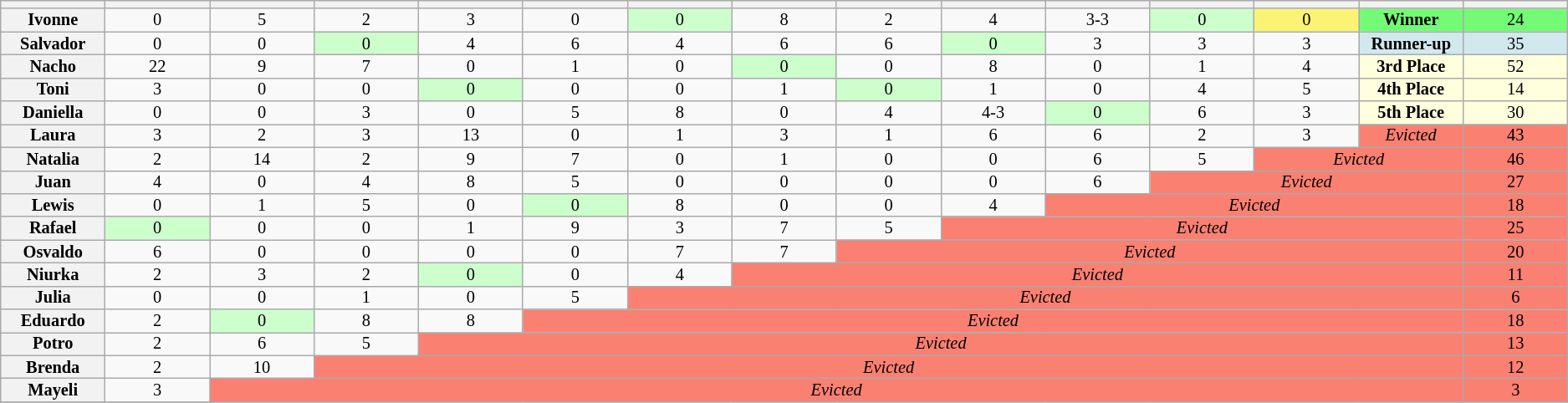<table class="wikitable" style="text-align:center; font-size:85%; line-height:12px">
<tr>
<th style="width:5%"></th>
<th style="width:5%"></th>
<th style="width:5%"></th>
<th style="width:5%"></th>
<th style="width:5%"></th>
<th style="width:5%"></th>
<th style="width:5%"></th>
<th style="width:5%"></th>
<th style="width:5%"></th>
<th style="width:5%"></th>
<th style="width:5%"></th>
<th style="width:5%"></th>
<th style="width:5%"></th>
<th style="width:5%"></th>
<th style="width: 5%;"></th>
</tr>
<tr>
<th>Ivonne</th>
<td>0</td>
<td>5</td>
<td>2</td>
<td>3</td>
<td>0</td>
<td style="background: #CCFFCC;">0</td>
<td>8</td>
<td>2</td>
<td>4</td>
<td>3-3</td>
<td style="background: #CCFFCC;">0</td>
<td style="background:#FBF373">0</td>
<td style="background:#73FB76;"><strong>Winner</strong></td>
<td style="background:#73FB76;">24</td>
</tr>
<tr>
<th>Salvador</th>
<td>0</td>
<td>0</td>
<td style="background: #CCFFCC;">0</td>
<td>4</td>
<td>6</td>
<td>4</td>
<td>6</td>
<td>6</td>
<td style="background: #CCFFCC;">0</td>
<td>3</td>
<td>3</td>
<td>3</td>
<td style="background:#D1E8EF;"><strong>Runner-up</strong></td>
<td style="background:#D1E8EF;">35</td>
</tr>
<tr>
<th>Nacho</th>
<td>22</td>
<td>9</td>
<td>7</td>
<td>0</td>
<td>1</td>
<td>0</td>
<td style="background: #CCFFCC;">0</td>
<td>0</td>
<td>8</td>
<td>0</td>
<td>1</td>
<td>4</td>
<td style="background:#FFFFDD;"><strong>3rd Place</strong></td>
<td style="background:#FFFFDD;">52</td>
</tr>
<tr>
<th>Toni</th>
<td>3</td>
<td>0</td>
<td>0</td>
<td style="background: #CCFFCC;">0</td>
<td>0</td>
<td>0</td>
<td>1</td>
<td style="background: #CCFFCC;">0</td>
<td>1</td>
<td>0</td>
<td>4</td>
<td>5</td>
<td style="background:#FFFFDD;"><strong>4th Place</strong></td>
<td style="background:#FFFFDD;">14</td>
</tr>
<tr>
<th>Daniella</th>
<td>0</td>
<td>0</td>
<td>3</td>
<td>0</td>
<td>5</td>
<td>8</td>
<td>0</td>
<td>4</td>
<td>4-3</td>
<td style="background: #CCFFCC;">0</td>
<td>6</td>
<td>3</td>
<td style="background:#FFFFDD;"><strong>5th Place</strong></td>
<td style="background:#FFFFDD;">30</td>
</tr>
<tr>
<th>Laura</th>
<td>3</td>
<td>2</td>
<td>3</td>
<td>13</td>
<td>0</td>
<td>1</td>
<td>3</td>
<td>1</td>
<td>6</td>
<td>6</td>
<td>2</td>
<td>3</td>
<td style="background:salmon;"><em>Evicted</em></td>
<td style="background:salmon;">43</td>
</tr>
<tr>
<th>Natalia</th>
<td>2</td>
<td>14</td>
<td>2</td>
<td>9</td>
<td>7</td>
<td>0</td>
<td>1</td>
<td>0</td>
<td>0</td>
<td>6</td>
<td>5</td>
<td colspan="2" style="background:salmon;"><em>Evicted</em></td>
<td style="background:salmon;">46</td>
</tr>
<tr>
<th>Juan</th>
<td>4</td>
<td>0</td>
<td>4</td>
<td>8</td>
<td>5</td>
<td>0</td>
<td>0</td>
<td>0</td>
<td>0</td>
<td>6</td>
<td colspan="3" style="background:salmon;"><em>Evicted</em></td>
<td style="background:salmon;">27</td>
</tr>
<tr>
<th>Lewis</th>
<td>0</td>
<td>1</td>
<td>5</td>
<td>0</td>
<td style="background: #CCFFCC;">0</td>
<td>8</td>
<td>0</td>
<td>0</td>
<td>4</td>
<td colspan="4" style="background:salmon;"><em>Evicted</em></td>
<td style="background:salmon;">18</td>
</tr>
<tr>
<th>Rafael</th>
<td style="background: #CCFFCC;">0</td>
<td>0</td>
<td>0</td>
<td>1</td>
<td>9</td>
<td>3</td>
<td>7</td>
<td>5</td>
<td colspan="5" style="background:salmon;"><em>Evicted</em></td>
<td style="background:salmon;">25</td>
</tr>
<tr>
<th>Osvaldo</th>
<td>6</td>
<td>0</td>
<td>0</td>
<td>0</td>
<td>0</td>
<td>7</td>
<td>7</td>
<td colspan="6" style="background:salmon;"><em>Evicted</em></td>
<td style="background:salmon;">20</td>
</tr>
<tr>
<th>Niurka</th>
<td>2</td>
<td>3</td>
<td>2</td>
<td style="background: #CCFFCC;">0</td>
<td>0</td>
<td>4</td>
<td colspan="7" style="background:salmon;"><em>Evicted</em></td>
<td style="background:salmon;">11</td>
</tr>
<tr>
<th>Julia</th>
<td>0</td>
<td>0</td>
<td>1</td>
<td>0</td>
<td>5</td>
<td colspan="8" style="background:salmon;"><em>Evicted</em></td>
<td style="background:salmon;">6</td>
</tr>
<tr>
<th>Eduardo</th>
<td>2</td>
<td style="background:#cfc;">0</td>
<td>8</td>
<td>8</td>
<td colspan="9" style="background:salmon;"><em>Evicted</em></td>
<td style="background:salmon;">18</td>
</tr>
<tr>
<th>Potro</th>
<td>2</td>
<td>6</td>
<td>5</td>
<td colspan="10" style="background:salmon;"><em>Evicted</em></td>
<td style="background:salmon;">13</td>
</tr>
<tr>
<th>Brenda</th>
<td>2</td>
<td>10</td>
<td colspan="11" style="background:salmon;"><em>Evicted</em></td>
<td style="background:salmon;">12</td>
</tr>
<tr>
<th>Mayeli</th>
<td>3</td>
<td colspan="12" style="background:salmon;"><em>Evicted</em></td>
<td style="background:salmon;">3</td>
</tr>
<tr>
</tr>
</table>
